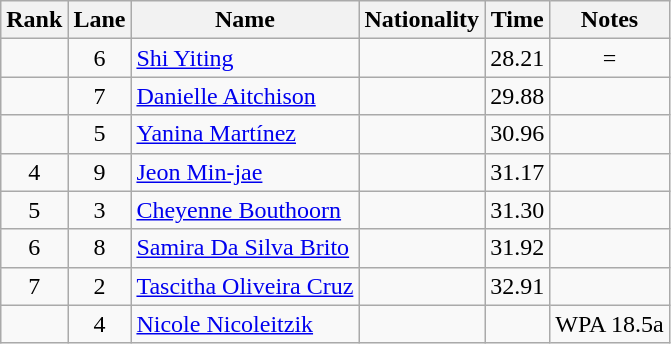<table class="wikitable sortable" style="text-align:center">
<tr>
<th>Rank</th>
<th>Lane</th>
<th>Name</th>
<th>Nationality</th>
<th>Time</th>
<th>Notes</th>
</tr>
<tr>
<td></td>
<td>6</td>
<td align="left"><a href='#'>Shi Yiting</a></td>
<td align="left"></td>
<td>28.21</td>
<td>=</td>
</tr>
<tr>
<td></td>
<td>7</td>
<td align="left"><a href='#'>Danielle Aitchison</a></td>
<td align="left"></td>
<td>29.88</td>
<td></td>
</tr>
<tr>
<td></td>
<td>5</td>
<td align="left"><a href='#'>Yanina Martínez</a></td>
<td align="left"></td>
<td>30.96</td>
<td></td>
</tr>
<tr>
<td>4</td>
<td>9</td>
<td align="left"><a href='#'>Jeon Min-jae</a></td>
<td align="left"></td>
<td>31.17</td>
<td></td>
</tr>
<tr>
<td>5</td>
<td>3</td>
<td align="left"><a href='#'>Cheyenne Bouthoorn</a></td>
<td align="left"></td>
<td>31.30</td>
<td></td>
</tr>
<tr>
<td>6</td>
<td>8</td>
<td align="left"><a href='#'>Samira Da Silva Brito</a></td>
<td align="left"></td>
<td>31.92</td>
<td></td>
</tr>
<tr>
<td>7</td>
<td>2</td>
<td align="left"><a href='#'>Tascitha Oliveira Cruz</a></td>
<td align="left"></td>
<td>32.91</td>
<td></td>
</tr>
<tr>
<td></td>
<td>4</td>
<td align="left"><a href='#'>Nicole Nicoleitzik</a></td>
<td align="left"></td>
<td></td>
<td>WPA 18.5a</td>
</tr>
</table>
